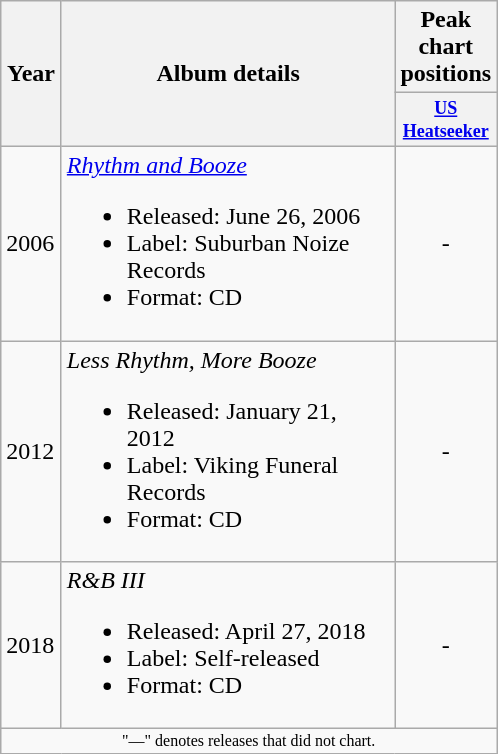<table class="wikitable">
<tr>
<th rowspan="2" style="width:33px;">Year</th>
<th rowspan="2" style="width:215px;">Album details</th>
<th>Peak chart positions</th>
</tr>
<tr>
<th style="width:3em;font-size:75%"><a href='#'>US<br>Heatseeker</a></th>
</tr>
<tr>
<td>2006</td>
<td><em><a href='#'>Rhythm and Booze</a></em><br><ul><li>Released: June 26, 2006</li><li>Label: Suburban Noize Records</li><li>Format: CD</li></ul></td>
<td style="text-align:center;">-</td>
</tr>
<tr>
<td>2012</td>
<td><em>Less Rhythm, More Booze</em><br><ul><li>Released: January 21, 2012</li><li>Label: Viking Funeral Records</li><li>Format: CD</li></ul></td>
<td style="text-align:center;">-</td>
</tr>
<tr>
<td>2018</td>
<td><em>R&B III</em><br><ul><li>Released: April 27, 2018</li><li>Label: Self-released</li><li>Format: CD</li></ul></td>
<td style="text-align:center;">-</td>
</tr>
<tr>
<td colspan="11" style="text-align:center; font-size:8pt;">"—" denotes releases that did not chart.</td>
</tr>
</table>
